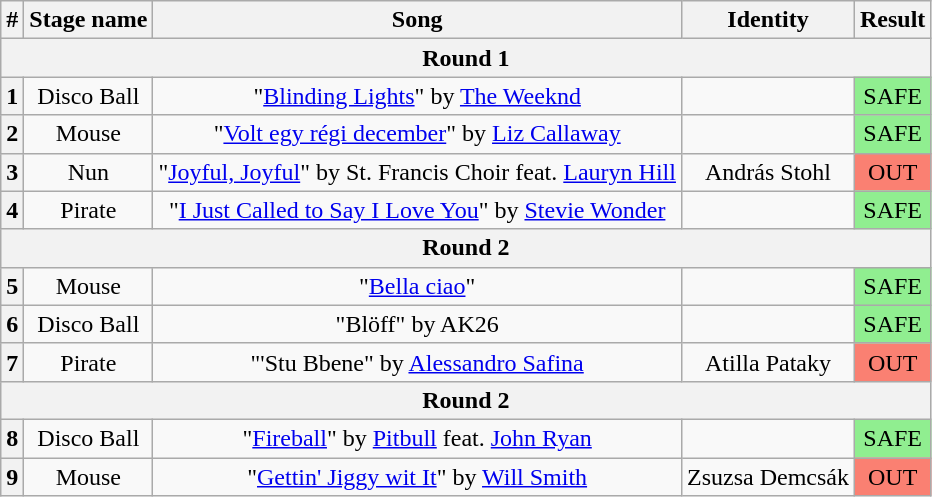<table class="wikitable plainrowheaders" style="text-align: center;">
<tr>
<th>#</th>
<th>Stage name</th>
<th>Song</th>
<th>Identity</th>
<th>Result</th>
</tr>
<tr>
<th colspan="5">Round 1</th>
</tr>
<tr>
<th>1</th>
<td>Disco Ball</td>
<td>"<a href='#'>Blinding Lights</a>" by <a href='#'>The Weeknd</a></td>
<td></td>
<td bgcolor=lightgreen>SAFE</td>
</tr>
<tr>
<th>2</th>
<td>Mouse</td>
<td>"<a href='#'>Volt egy régi december</a>" by <a href='#'>Liz Callaway</a></td>
<td></td>
<td bgcolor=lightgreen>SAFE</td>
</tr>
<tr>
<th>3</th>
<td>Nun</td>
<td>"<a href='#'>Joyful, Joyful</a>" by St. Francis Choir feat. <a href='#'>Lauryn Hill</a></td>
<td>András Stohl</td>
<td bgcolor=salmon>OUT</td>
</tr>
<tr>
<th>4</th>
<td>Pirate</td>
<td>"<a href='#'>I Just Called to Say I Love You</a>" by <a href='#'>Stevie Wonder</a></td>
<td></td>
<td bgcolor=lightgreen>SAFE</td>
</tr>
<tr>
<th colspan="5">Round 2</th>
</tr>
<tr>
<th>5</th>
<td>Mouse</td>
<td>"<a href='#'>Bella ciao</a>"</td>
<td></td>
<td bgcolor=lightgreen>SAFE</td>
</tr>
<tr>
<th>6</th>
<td>Disco Ball</td>
<td>"Blöff" by AK26</td>
<td></td>
<td bgcolor=lightgreen>SAFE</td>
</tr>
<tr>
<th>7</th>
<td>Pirate</td>
<td>"'Stu Bbene" by <a href='#'>Alessandro Safina</a></td>
<td>Atilla Pataky</td>
<td bgcolor=salmon>OUT</td>
</tr>
<tr>
<th colspan="5">Round 2</th>
</tr>
<tr>
<th>8</th>
<td>Disco Ball</td>
<td>"<a href='#'>Fireball</a>" by <a href='#'>Pitbull</a> feat. <a href='#'>John Ryan</a></td>
<td></td>
<td bgcolor=lightgreen>SAFE</td>
</tr>
<tr>
<th>9</th>
<td>Mouse</td>
<td>"<a href='#'>Gettin' Jiggy wit It</a>" by <a href='#'>Will Smith</a></td>
<td>Zsuzsa Demcsák</td>
<td bgcolor=salmon>OUT</td>
</tr>
</table>
